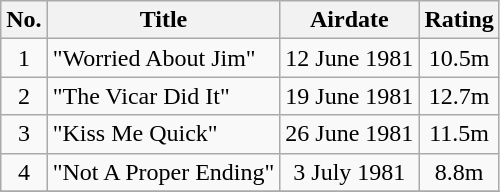<table class="wikitable">
<tr>
<th>No.</th>
<th>Title</th>
<th>Airdate</th>
<th>Rating</th>
</tr>
<tr>
<td align="center">1</td>
<td>"Worried About Jim"</td>
<td align="center">12 June 1981</td>
<td align="center">10.5m</td>
</tr>
<tr>
<td align="center">2</td>
<td>"The Vicar Did It"</td>
<td align="center">19 June 1981</td>
<td align="center">12.7m</td>
</tr>
<tr>
<td align="center">3</td>
<td>"Kiss Me Quick"</td>
<td align="center">26 June 1981</td>
<td align="center">11.5m</td>
</tr>
<tr>
<td align="center">4</td>
<td>"Not A Proper Ending"</td>
<td align="center">3 July 1981</td>
<td align="center">8.8m</td>
</tr>
<tr>
</tr>
</table>
